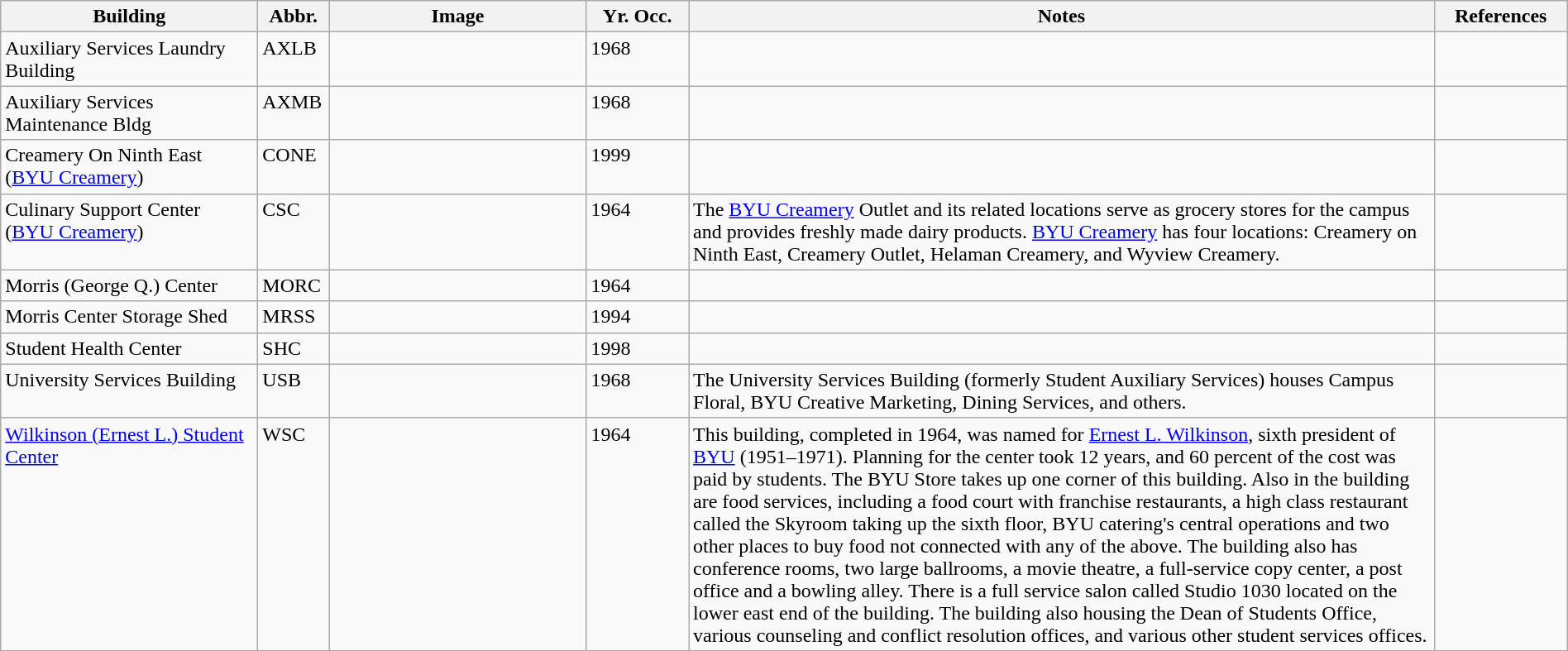<table class="wikitable sortable" style="width:100%;">
<tr>
<th style="width:200px;">Building</th>
<th width="50">Abbr.</th>
<th style="width:200px;" class="unsortable">Image</th>
<th width="75">Yr. Occ.</th>
<th class="unsortable">Notes</th>
<th style="width:100px;" class="unsortable">References</th>
</tr>
<tr valign="top">
<td>Auxiliary Services Laundry Building</td>
<td>AXLB</td>
<td></td>
<td>1968</td>
<td></td>
<td></td>
</tr>
<tr valign="top">
<td>Auxiliary Services Maintenance Bldg</td>
<td>AXMB</td>
<td></td>
<td>1968</td>
<td></td>
<td></td>
</tr>
<tr valign="top">
<td>Creamery On Ninth East<br>(<a href='#'>BYU Creamery</a>)</td>
<td>CONE</td>
<td></td>
<td>1999</td>
<td></td>
<td></td>
</tr>
<tr valign="top">
<td>Culinary Support Center<br>(<a href='#'>BYU Creamery</a>)</td>
<td>CSC</td>
<td></td>
<td>1964</td>
<td>The <a href='#'>BYU Creamery</a> Outlet and its related locations serve as grocery stores for the campus and provides freshly made dairy products. <a href='#'>BYU Creamery</a> has four locations: Creamery on Ninth East, Creamery Outlet, Helaman Creamery, and Wyview Creamery.</td>
<td></td>
</tr>
<tr valign="top">
<td>Morris (George Q.) Center</td>
<td>MORC</td>
<td></td>
<td>1964</td>
<td></td>
<td></td>
</tr>
<tr valign="top">
<td>Morris Center Storage Shed</td>
<td>MRSS</td>
<td></td>
<td>1994</td>
<td></td>
<td></td>
</tr>
<tr valign="top">
<td>Student Health Center</td>
<td>SHC</td>
<td></td>
<td>1998</td>
<td></td>
<td></td>
</tr>
<tr valign="top">
<td>University Services Building</td>
<td>USB</td>
<td></td>
<td>1968</td>
<td>The University Services Building (formerly Student Auxiliary Services) houses Campus Floral, BYU Creative Marketing, Dining Services, and others.</td>
<td></td>
</tr>
<tr valign="top">
<td><a href='#'>Wilkinson (Ernest L.) Student Center</a></td>
<td>WSC</td>
<td></td>
<td>1964</td>
<td>This building, completed in 1964, was named for <a href='#'>Ernest L. Wilkinson</a>, sixth president of <a href='#'>BYU</a> (1951–1971). Planning for the center took 12 years, and 60 percent of the cost was paid by students. The BYU Store takes up one corner of this building. Also in the building are food services, including a food court with franchise restaurants, a high class restaurant called the Skyroom taking up the sixth floor, BYU catering's central operations and two other places to buy food not connected with any of the above. The building also has conference rooms, two large ballrooms, a movie theatre, a full-service copy center, a post office and a bowling alley. There is a full service salon called Studio 1030 located on the lower east end of the building.  The building also housing the Dean of Students Office, various counseling and conflict resolution offices, and various other student services offices.</td>
<td></td>
</tr>
</table>
